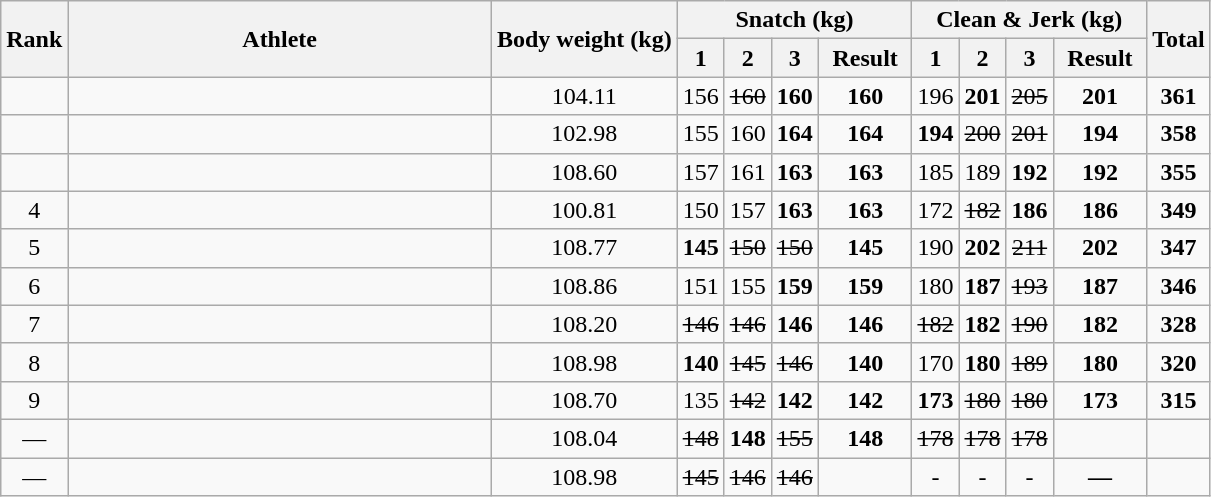<table class="wikitable sortable" style="text-align:center;">
<tr>
<th rowspan="2">Rank</th>
<th rowspan="2" width="275">Athlete</th>
<th rowspan="2">Body weight (kg)</th>
<th colspan="4">Snatch (kg)</th>
<th colspan="4">Clean & Jerk (kg)</th>
<th rowspan="2">Total</th>
</tr>
<tr>
<th class="unsortable">1</th>
<th class="unsortable">2</th>
<th class="unsortable">3</th>
<th width="55">Result</th>
<th class="unsortable">1</th>
<th class="unsortable">2</th>
<th class="unsortable">3</th>
<th width="55">Result</th>
</tr>
<tr>
<td></td>
<td align="left"></td>
<td>104.11</td>
<td>156</td>
<td><s>160</s></td>
<td><strong>160</strong></td>
<td><strong>160</strong></td>
<td>196</td>
<td><strong>201</strong></td>
<td><s>205</s></td>
<td><strong>201</strong></td>
<td><strong>361</strong></td>
</tr>
<tr>
<td></td>
<td align="left"></td>
<td>102.98</td>
<td>155</td>
<td>160</td>
<td><strong>164</strong></td>
<td><strong>164</strong></td>
<td><strong>194</strong></td>
<td><s>200</s></td>
<td><s>201</s></td>
<td><strong>194</strong></td>
<td><strong>358</strong></td>
</tr>
<tr>
<td></td>
<td align="left"></td>
<td>108.60</td>
<td>157</td>
<td>161</td>
<td><strong>163</strong></td>
<td><strong>163</strong></td>
<td>185</td>
<td>189</td>
<td><strong>192</strong></td>
<td><strong>192</strong></td>
<td><strong>355</strong></td>
</tr>
<tr>
<td>4</td>
<td align="left"></td>
<td>100.81</td>
<td>150</td>
<td>157</td>
<td><strong>163</strong></td>
<td><strong>163</strong></td>
<td>172</td>
<td><s>182</s></td>
<td><strong>186</strong></td>
<td><strong>186</strong></td>
<td><strong>349</strong></td>
</tr>
<tr>
<td>5</td>
<td align="left"></td>
<td>108.77</td>
<td><strong>145</strong></td>
<td><s>150</s></td>
<td><s>150</s></td>
<td><strong>145</strong></td>
<td>190</td>
<td><strong>202</strong></td>
<td><s>211</s></td>
<td><strong>202</strong></td>
<td><strong>347</strong></td>
</tr>
<tr>
<td>6</td>
<td align="left"></td>
<td>108.86</td>
<td>151</td>
<td>155</td>
<td><strong>159</strong></td>
<td><strong>159</strong></td>
<td>180</td>
<td><strong>187</strong></td>
<td><s>193</s></td>
<td><strong>187</strong></td>
<td><strong>346</strong></td>
</tr>
<tr>
<td>7</td>
<td align="left"></td>
<td>108.20</td>
<td><s>146</s></td>
<td><s>146</s></td>
<td><strong>146</strong></td>
<td><strong>146</strong></td>
<td><s>182</s></td>
<td><strong>182</strong></td>
<td><s>190</s></td>
<td><strong>182</strong></td>
<td><strong>328</strong></td>
</tr>
<tr>
<td>8</td>
<td align="left"></td>
<td>108.98</td>
<td><strong>140</strong></td>
<td><s>145</s></td>
<td><s>146</s></td>
<td><strong>140</strong></td>
<td>170</td>
<td><strong>180</strong></td>
<td><s>189</s></td>
<td><strong>180</strong></td>
<td><strong>320</strong></td>
</tr>
<tr>
<td>9</td>
<td align="left"></td>
<td>108.70</td>
<td>135</td>
<td><s>142</s></td>
<td><strong>142</strong></td>
<td><strong>142</strong></td>
<td><strong>173</strong></td>
<td><s>180</s></td>
<td><s>180</s></td>
<td><strong>173</strong></td>
<td><strong>315</strong></td>
</tr>
<tr>
<td>―</td>
<td align="left"></td>
<td>108.04</td>
<td><s>148</s></td>
<td><strong>148</strong></td>
<td><s>155</s></td>
<td><strong>148</strong></td>
<td><s>178</s></td>
<td><s>178</s></td>
<td><s>178</s></td>
<td><strong></strong></td>
<td><strong></strong></td>
</tr>
<tr>
<td>―</td>
<td align="left"></td>
<td>108.98</td>
<td><s>145</s></td>
<td><s>146</s></td>
<td><s>146</s></td>
<td><strong></strong></td>
<td>-</td>
<td>-</td>
<td>-</td>
<td><strong>―</strong></td>
<td><strong></strong></td>
</tr>
</table>
